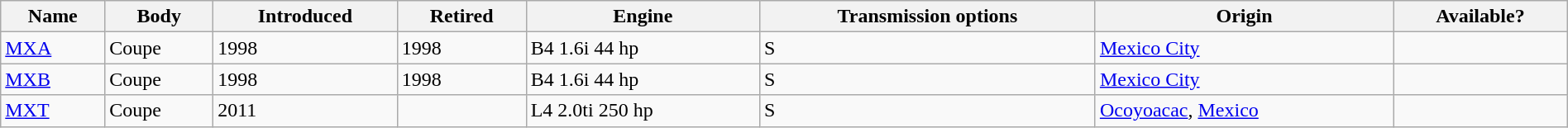<table class="wikitable sortable" style="width:100%;">
<tr>
<th>Name</th>
<th>Body</th>
<th>Introduced</th>
<th>Retired</th>
<th>Engine</th>
<th>Transmission options</th>
<th>Origin</th>
<th>Available?</th>
</tr>
<tr>
<td><a href='#'>MXA</a></td>
<td>Coupe</td>
<td>1998</td>
<td>1998</td>
<td>B4 1.6i 44 hp</td>
<td>S</td>
<td> <a href='#'>Mexico City</a></td>
<td></td>
</tr>
<tr>
<td><a href='#'>MXB</a></td>
<td>Coupe</td>
<td>1998</td>
<td>1998</td>
<td>B4 1.6i 44 hp</td>
<td>S</td>
<td> <a href='#'>Mexico City</a></td>
<td></td>
</tr>
<tr>
<td><a href='#'>MXT</a></td>
<td>Coupe</td>
<td>2011</td>
<td></td>
<td>L4 2.0ti 250 hp</td>
<td>S</td>
<td> <a href='#'>Ocoyoacac</a>, <a href='#'>Mexico</a></td>
<td></td>
</tr>
</table>
